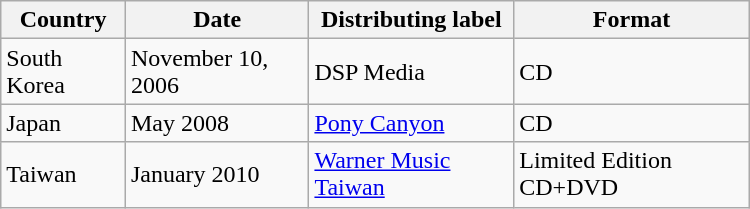<table class="wikitable" style="width:500px">
<tr>
<th>Country</th>
<th>Date</th>
<th>Distributing label</th>
<th>Format</th>
</tr>
<tr>
<td>South Korea</td>
<td>November 10, 2006</td>
<td>DSP Media</td>
<td>CD</td>
</tr>
<tr>
<td>Japan</td>
<td>May 2008</td>
<td><a href='#'>Pony Canyon</a></td>
<td>CD</td>
</tr>
<tr>
<td>Taiwan</td>
<td>January 2010</td>
<td><a href='#'>Warner Music Taiwan</a></td>
<td>Limited Edition CD+DVD</td>
</tr>
</table>
